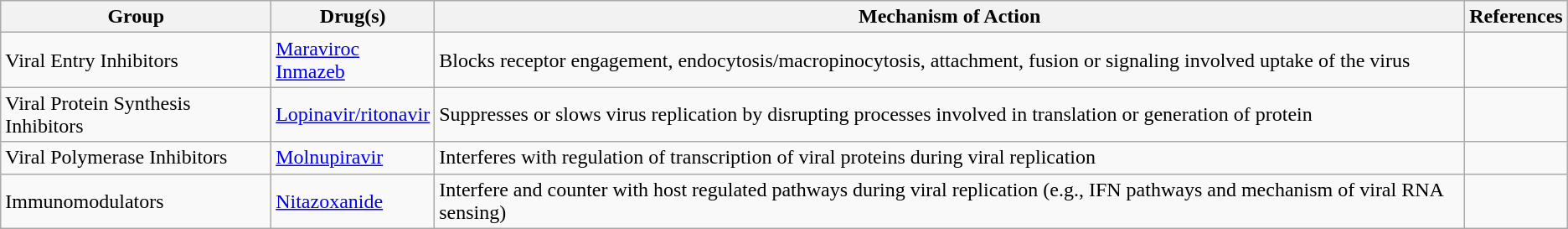<table class="wikitable">
<tr>
<th>Group</th>
<th>Drug(s)</th>
<th>Mechanism of Action</th>
<th>References</th>
</tr>
<tr>
<td>Viral Entry Inhibitors</td>
<td><a href='#'>Maraviroc</a><br><a href='#'>Inmazeb</a></td>
<td>Blocks receptor engagement, endocytosis/macropinocytosis, attachment, fusion or signaling involved uptake of the virus</td>
<td></td>
</tr>
<tr>
<td>Viral Protein Synthesis Inhibitors</td>
<td><a href='#'>Lopinavir/ritonavir</a></td>
<td>Suppresses or slows virus replication by disrupting processes involved in translation or generation of protein</td>
<td></td>
</tr>
<tr>
<td>Viral Polymerase Inhibitors</td>
<td><a href='#'>Molnupiravir</a></td>
<td>Interferes with regulation of transcription of viral proteins during viral replication</td>
<td></td>
</tr>
<tr>
<td>Immunomodulators</td>
<td><a href='#'>Nitazoxanide</a></td>
<td>Interfere and counter with host regulated pathways during viral replication (e.g., IFN pathways and mechanism of viral RNA sensing)</td>
<td></td>
</tr>
</table>
